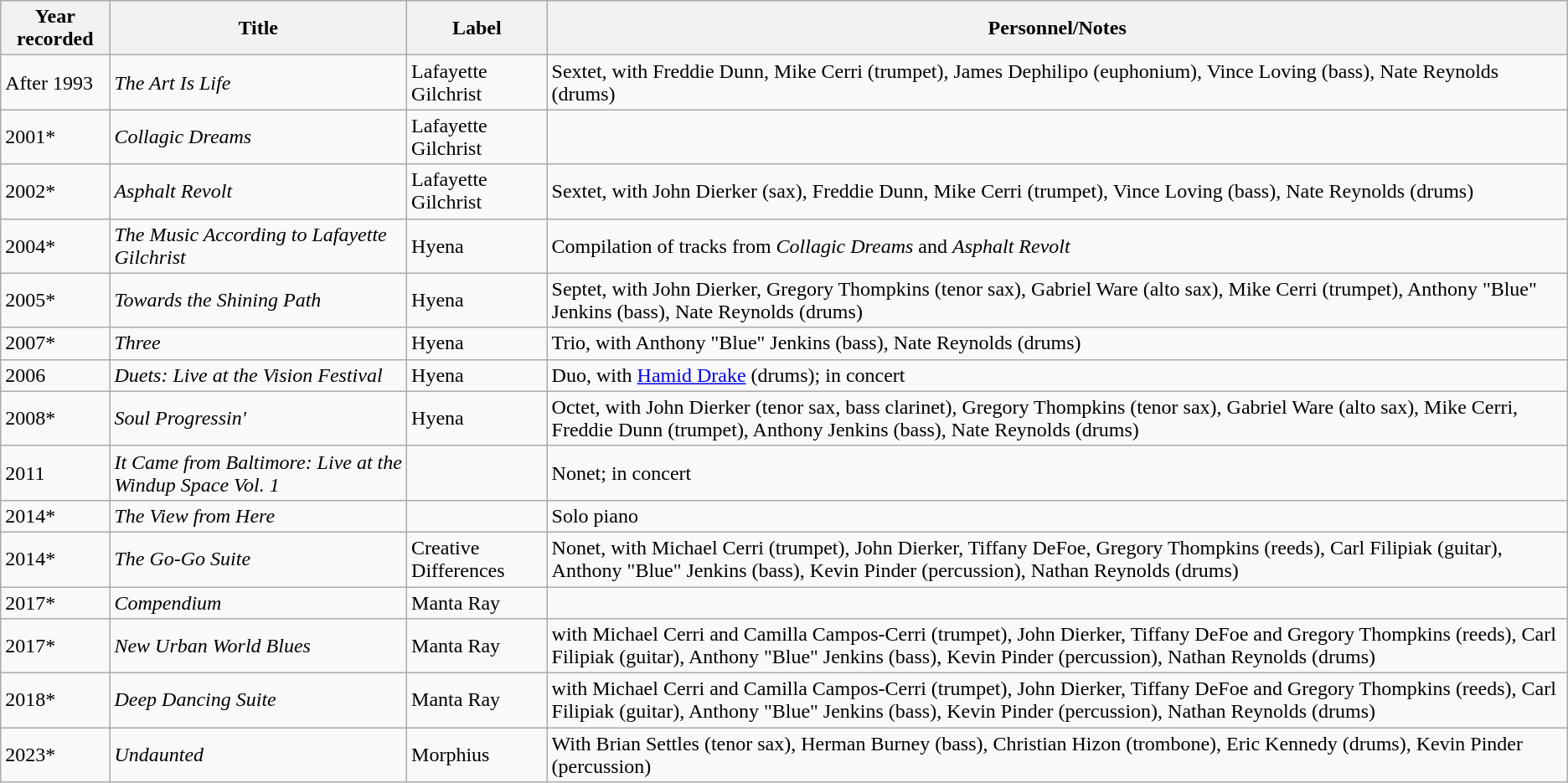<table class="wikitable sortable">
<tr>
<th>Year recorded</th>
<th>Title</th>
<th>Label</th>
<th>Personnel/Notes</th>
</tr>
<tr>
<td>After 1993</td>
<td><em>The Art Is Life</em></td>
<td>Lafayette Gilchrist</td>
<td>Sextet, with Freddie Dunn, Mike Cerri (trumpet), James Dephilipo (euphonium), Vince Loving (bass), Nate Reynolds (drums)</td>
</tr>
<tr>
<td>2001*</td>
<td><em>Collagic Dreams</em></td>
<td>Lafayette Gilchrist</td>
<td></td>
</tr>
<tr>
<td>2002*</td>
<td><em>Asphalt Revolt</em></td>
<td>Lafayette Gilchrist</td>
<td>Sextet, with John Dierker (sax), Freddie Dunn, Mike Cerri (trumpet), Vince Loving (bass), Nate Reynolds (drums)</td>
</tr>
<tr>
<td>2004*</td>
<td><em>The Music According to Lafayette Gilchrist</em></td>
<td>Hyena</td>
<td>Compilation of tracks from <em>Collagic Dreams</em> and <em>Asphalt Revolt</em></td>
</tr>
<tr>
<td>2005*</td>
<td><em>Towards the Shining Path</em></td>
<td>Hyena</td>
<td>Septet, with John Dierker, Gregory Thompkins (tenor sax), Gabriel Ware (alto sax), Mike Cerri (trumpet), Anthony "Blue" Jenkins (bass), Nate Reynolds (drums)</td>
</tr>
<tr>
<td>2007*</td>
<td><em>Three</em></td>
<td>Hyena</td>
<td>Trio, with Anthony "Blue" Jenkins (bass), Nate Reynolds (drums)</td>
</tr>
<tr>
<td>2006</td>
<td><em>Duets: Live at the Vision Festival</em></td>
<td>Hyena</td>
<td>Duo, with <a href='#'>Hamid Drake</a> (drums); in concert</td>
</tr>
<tr>
<td>2008*</td>
<td><em>Soul Progressin' </em></td>
<td>Hyena</td>
<td>Octet, with John Dierker (tenor sax, bass clarinet), Gregory Thompkins (tenor sax), Gabriel Ware (alto sax), Mike Cerri, Freddie Dunn (trumpet), Anthony Jenkins (bass), Nate Reynolds (drums)</td>
</tr>
<tr>
<td>2011</td>
<td><em>It Came from Baltimore: Live at the Windup Space Vol. 1</em></td>
<td></td>
<td>Nonet; in concert</td>
</tr>
<tr>
<td>2014*</td>
<td><em>The View from Here</em></td>
<td></td>
<td>Solo piano</td>
</tr>
<tr>
<td>2014*</td>
<td><em>The Go-Go Suite</em></td>
<td>Creative Differences</td>
<td>Nonet, with Michael Cerri (trumpet), John Dierker, Tiffany DeFoe, Gregory Thompkins (reeds), Carl Filipiak (guitar), Anthony "Blue" Jenkins (bass), Kevin Pinder (percussion), Nathan Reynolds (drums)</td>
</tr>
<tr>
<td>2017*</td>
<td><em>Compendium</em></td>
<td>Manta Ray</td>
<td></td>
</tr>
<tr>
<td>2017*</td>
<td><em>New Urban World Blues</em></td>
<td>Manta Ray</td>
<td>with Michael Cerri and Camilla Campos-Cerri (trumpet), John Dierker, Tiffany DeFoe and Gregory Thompkins (reeds), Carl Filipiak (guitar), Anthony "Blue" Jenkins (bass), Kevin Pinder (percussion), Nathan Reynolds (drums)</td>
</tr>
<tr>
<td>2018*</td>
<td><em>Deep Dancing Suite</em></td>
<td>Manta Ray</td>
<td>with Michael Cerri and Camilla Campos-Cerri (trumpet), John Dierker, Tiffany DeFoe and Gregory Thompkins (reeds), Carl Filipiak (guitar), Anthony "Blue" Jenkins (bass), Kevin Pinder (percussion), Nathan Reynolds (drums)</td>
</tr>
<tr>
<td>2023*</td>
<td><em>Undaunted</em></td>
<td>Morphius</td>
<td>With Brian Settles (tenor sax), Herman Burney (bass), Christian Hizon (trombone), Eric Kennedy (drums), Kevin Pinder (percussion)</td>
</tr>
</table>
